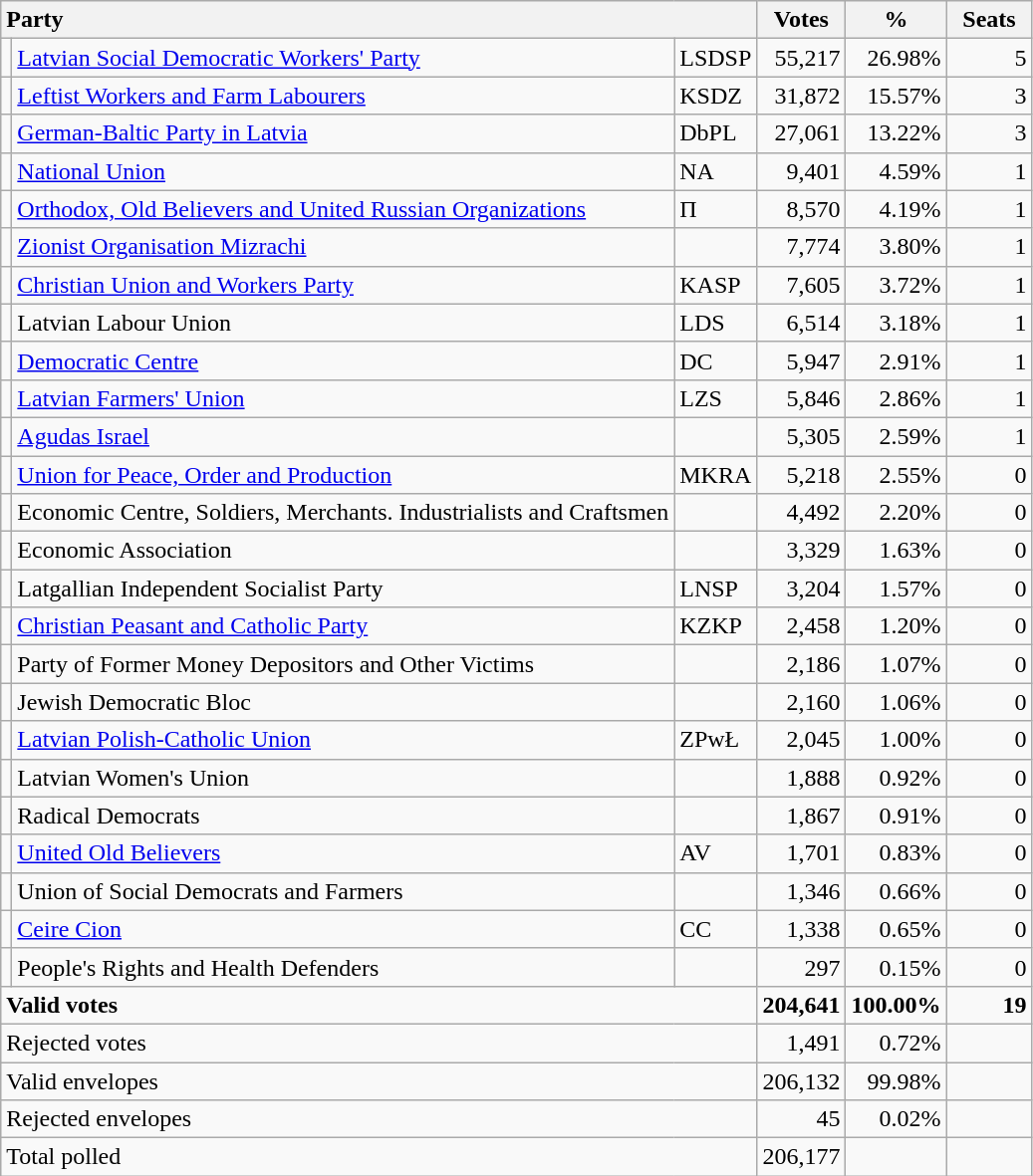<table class="wikitable" border="1" style="text-align:right;">
<tr>
<th style="text-align:left;" colspan=3>Party</th>
<th align=center width="50">Votes</th>
<th align=center width="50">%</th>
<th align=center width="50">Seats</th>
</tr>
<tr>
<td></td>
<td align=left style="white-space: nowrap;"><a href='#'>Latvian Social Democratic Workers' Party</a></td>
<td align=left>LSDSP</td>
<td>55,217</td>
<td>26.98%</td>
<td>5</td>
</tr>
<tr>
<td></td>
<td align=left><a href='#'>Leftist Workers and Farm Labourers</a></td>
<td align=left>KSDZ</td>
<td>31,872</td>
<td>15.57%</td>
<td>3</td>
</tr>
<tr>
<td></td>
<td align=left><a href='#'>German-Baltic Party in Latvia</a></td>
<td align=left>DbPL</td>
<td>27,061</td>
<td>13.22%</td>
<td>3</td>
</tr>
<tr>
<td></td>
<td align=left><a href='#'>National Union</a></td>
<td align=left>NA</td>
<td>9,401</td>
<td>4.59%</td>
<td>1</td>
</tr>
<tr>
<td></td>
<td align=left><a href='#'>Orthodox, Old Believers and United Russian Organizations</a></td>
<td align=left>П</td>
<td>8,570</td>
<td>4.19%</td>
<td>1</td>
</tr>
<tr>
<td></td>
<td align=left><a href='#'>Zionist Organisation Mizrachi</a></td>
<td align=left></td>
<td>7,774</td>
<td>3.80%</td>
<td>1</td>
</tr>
<tr>
<td></td>
<td align=left><a href='#'>Christian Union and Workers Party</a></td>
<td align=left>KASP</td>
<td>7,605</td>
<td>3.72%</td>
<td>1</td>
</tr>
<tr>
<td></td>
<td align=left>Latvian Labour Union</td>
<td align=left>LDS</td>
<td>6,514</td>
<td>3.18%</td>
<td>1</td>
</tr>
<tr>
<td></td>
<td align=left><a href='#'>Democratic Centre</a></td>
<td align=left>DC</td>
<td>5,947</td>
<td>2.91%</td>
<td>1</td>
</tr>
<tr>
<td></td>
<td align=left><a href='#'>Latvian Farmers' Union</a></td>
<td align=left>LZS</td>
<td>5,846</td>
<td>2.86%</td>
<td>1</td>
</tr>
<tr>
<td></td>
<td align=left><a href='#'>Agudas Israel</a></td>
<td align=left></td>
<td>5,305</td>
<td>2.59%</td>
<td>1</td>
</tr>
<tr>
<td></td>
<td align=left><a href='#'>Union for Peace, Order and Production</a></td>
<td align=left>MKRA</td>
<td>5,218</td>
<td>2.55%</td>
<td>0</td>
</tr>
<tr>
<td></td>
<td align=left>Economic Centre, Soldiers, Merchants. Industrialists and Craftsmen</td>
<td align=left></td>
<td>4,492</td>
<td>2.20%</td>
<td>0</td>
</tr>
<tr>
<td></td>
<td align=left>Economic Association</td>
<td align=left></td>
<td>3,329</td>
<td>1.63%</td>
<td>0</td>
</tr>
<tr>
<td></td>
<td align=left>Latgallian Independent Socialist Party</td>
<td align=left>LNSP</td>
<td>3,204</td>
<td>1.57%</td>
<td>0</td>
</tr>
<tr>
<td></td>
<td align=left><a href='#'>Christian Peasant and Catholic Party</a></td>
<td align=left>KZKP</td>
<td>2,458</td>
<td>1.20%</td>
<td>0</td>
</tr>
<tr>
<td></td>
<td align=left>Party of Former Money Depositors and Other Victims</td>
<td align=left></td>
<td>2,186</td>
<td>1.07%</td>
<td>0</td>
</tr>
<tr>
<td></td>
<td align=left>Jewish Democratic Bloc</td>
<td align=left></td>
<td>2,160</td>
<td>1.06%</td>
<td>0</td>
</tr>
<tr>
<td></td>
<td align=left><a href='#'>Latvian Polish-Catholic Union</a></td>
<td align=left>ZPwŁ</td>
<td>2,045</td>
<td>1.00%</td>
<td>0</td>
</tr>
<tr>
<td></td>
<td align=left>Latvian Women's Union</td>
<td align=left></td>
<td>1,888</td>
<td>0.92%</td>
<td>0</td>
</tr>
<tr>
<td></td>
<td align=left>Radical Democrats</td>
<td align=left></td>
<td>1,867</td>
<td>0.91%</td>
<td>0</td>
</tr>
<tr>
<td></td>
<td align=left><a href='#'>United Old Believers</a></td>
<td align=left>AV</td>
<td>1,701</td>
<td>0.83%</td>
<td>0</td>
</tr>
<tr>
<td></td>
<td align=left>Union of Social Democrats and Farmers</td>
<td align=left></td>
<td>1,346</td>
<td>0.66%</td>
<td>0</td>
</tr>
<tr>
<td></td>
<td align=left><a href='#'>Ceire Cion</a></td>
<td align=left>CC</td>
<td>1,338</td>
<td>0.65%</td>
<td>0</td>
</tr>
<tr>
<td></td>
<td align=left>People's Rights and Health Defenders</td>
<td align=left></td>
<td>297</td>
<td>0.15%</td>
<td>0</td>
</tr>
<tr style="font-weight:bold">
<td align=left colspan=3>Valid votes</td>
<td>204,641</td>
<td>100.00%</td>
<td>19</td>
</tr>
<tr>
<td align=left colspan=3>Rejected votes</td>
<td>1,491</td>
<td>0.72%</td>
<td></td>
</tr>
<tr>
<td align=left colspan=3>Valid envelopes</td>
<td>206,132</td>
<td>99.98%</td>
<td></td>
</tr>
<tr>
<td align=left colspan=3>Rejected envelopes</td>
<td>45</td>
<td>0.02%</td>
<td></td>
</tr>
<tr>
<td align=left colspan=3>Total polled</td>
<td>206,177</td>
<td></td>
<td></td>
</tr>
</table>
